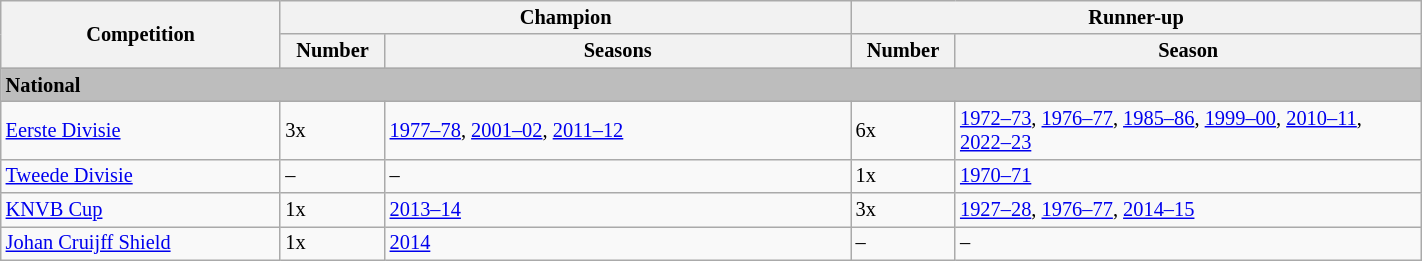<table class="wikitable" style="font-size:85%;" width="75%">
<tr>
<th rowspan=2 width=15%>Competition</th>
<th colspan=2 width=30%>Champion</th>
<th colspan=2 width=30%>Runner-up</th>
</tr>
<tr>
<th width=5%>Number</th>
<th width=25%>Seasons</th>
<th width=5%>Number</th>
<th width=25%>Season</th>
</tr>
<tr>
<td style="background:#BDBDBD;" colspan="6"><strong>National</strong></td>
</tr>
<tr>
<td><a href='#'>Eerste Divisie</a></td>
<td>3x</td>
<td><a href='#'>1977–78</a>, <a href='#'>2001–02</a>, <a href='#'>2011–12</a></td>
<td>6x</td>
<td><a href='#'>1972–73</a>, <a href='#'>1976–77</a>, <a href='#'>1985–86</a>, <a href='#'>1999–00</a>, <a href='#'>2010–11</a>, <a href='#'>2022–23</a></td>
</tr>
<tr>
<td><a href='#'>Tweede Divisie</a></td>
<td>–</td>
<td>–</td>
<td>1x</td>
<td><a href='#'>1970–71</a></td>
</tr>
<tr>
<td><a href='#'>KNVB Cup</a></td>
<td>1x</td>
<td><a href='#'>2013–14</a></td>
<td>3x</td>
<td><a href='#'>1927–28</a>, <a href='#'>1976–77</a>, <a href='#'>2014–15</a></td>
</tr>
<tr>
<td><a href='#'>Johan Cruijff Shield</a></td>
<td>1x</td>
<td><a href='#'>2014</a></td>
<td>–</td>
<td>–</td>
</tr>
</table>
